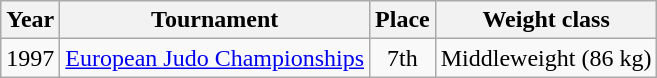<table class=wikitable>
<tr>
<th>Year</th>
<th>Tournament</th>
<th>Place</th>
<th>Weight class</th>
</tr>
<tr>
<td>1997</td>
<td><a href='#'>European Judo Championships</a></td>
<td align="center">7th</td>
<td>Middleweight (86 kg)</td>
</tr>
</table>
